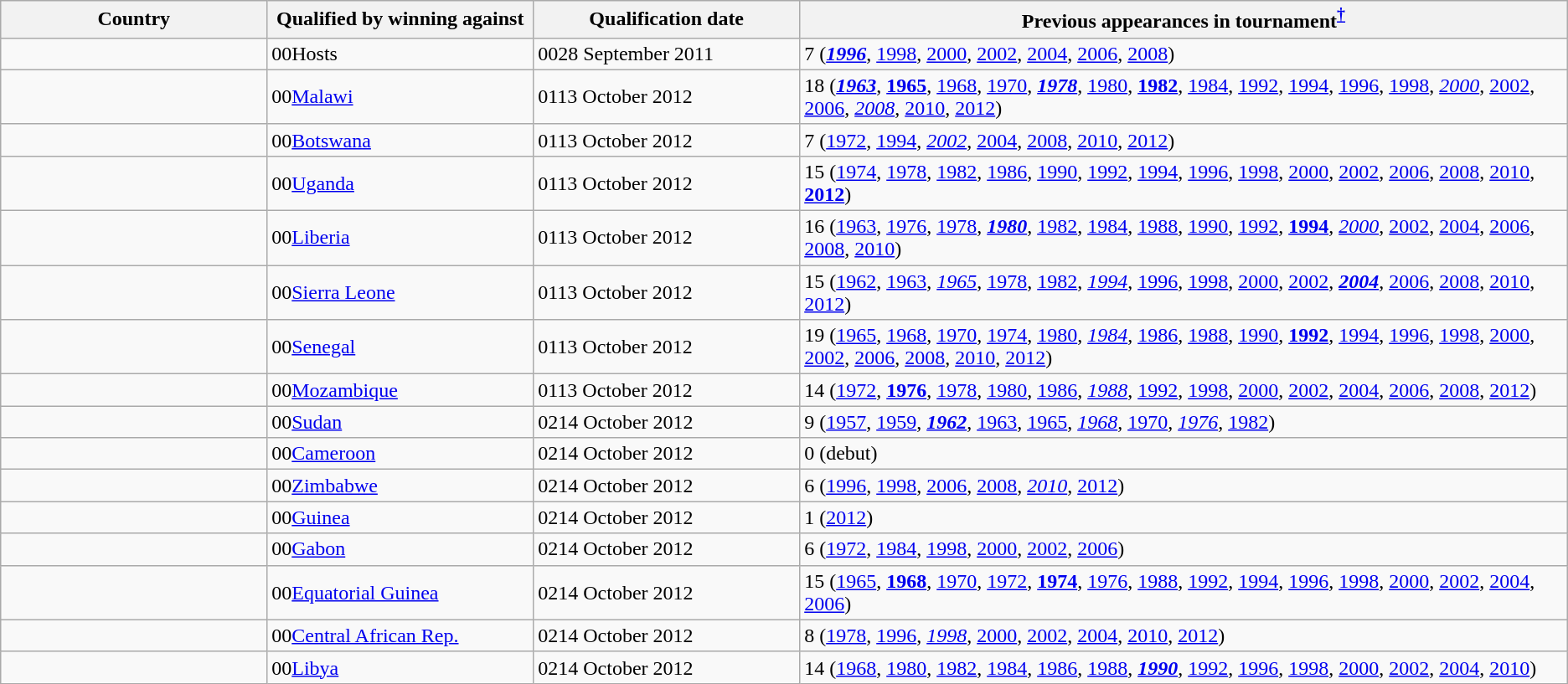<table class="wikitable sortable">
<tr>
<th width=17%>Country</th>
<th width=17%>Qualified by winning against</th>
<th width=17%>Qualification date</th>
<th width=49%>Previous appearances in tournament<sup><strong><a href='#'>†</a></strong></sup></th>
</tr>
<tr>
<td></td>
<td><span>00</span>Hosts</td>
<td><span>00</span>28 September 2011</td>
<td>7 (<strong><em><a href='#'>1996</a></em></strong>, <a href='#'>1998</a>, <a href='#'>2000</a>, <a href='#'>2002</a>, <a href='#'>2004</a>, <a href='#'>2006</a>, <a href='#'>2008</a>)</td>
</tr>
<tr>
<td></td>
<td><span>00</span><a href='#'>Malawi</a></td>
<td><span>01</span>13 October 2012</td>
<td>18 (<strong><em><a href='#'>1963</a></em></strong>, <strong><a href='#'>1965</a></strong>, <a href='#'>1968</a>, <a href='#'>1970</a>, <strong><em><a href='#'>1978</a></em></strong>, <a href='#'>1980</a>, <strong><a href='#'>1982</a></strong>, <a href='#'>1984</a>, <a href='#'>1992</a>, <a href='#'>1994</a>, <a href='#'>1996</a>, <a href='#'>1998</a>, <em><a href='#'>2000</a></em>, <a href='#'>2002</a>, <a href='#'>2006</a>, <em><a href='#'>2008</a></em>, <a href='#'>2010</a>, <a href='#'>2012</a>)</td>
</tr>
<tr>
<td></td>
<td><span>00</span><a href='#'>Botswana</a></td>
<td><span>01</span>13 October 2012</td>
<td>7 (<a href='#'>1972</a>, <a href='#'>1994</a>, <em><a href='#'>2002</a></em>, <a href='#'>2004</a>, <a href='#'>2008</a>, <a href='#'>2010</a>, <a href='#'>2012</a>)</td>
</tr>
<tr>
<td></td>
<td><span>00</span><a href='#'>Uganda</a></td>
<td><span>01</span>13 October 2012</td>
<td>15 (<a href='#'>1974</a>, <a href='#'>1978</a>, <a href='#'>1982</a>, <a href='#'>1986</a>, <a href='#'>1990</a>, <a href='#'>1992</a>, <a href='#'>1994</a>, <a href='#'>1996</a>, <a href='#'>1998</a>, <a href='#'>2000</a>, <a href='#'>2002</a>, <a href='#'>2006</a>, <a href='#'>2008</a>, <a href='#'>2010</a>, <strong><a href='#'>2012</a></strong>)</td>
</tr>
<tr>
<td></td>
<td><span>00</span><a href='#'>Liberia</a></td>
<td><span>01</span>13 October 2012</td>
<td>16 (<a href='#'>1963</a>, <a href='#'>1976</a>, <a href='#'>1978</a>, <strong><em><a href='#'>1980</a></em></strong>, <a href='#'>1982</a>, <a href='#'>1984</a>, <a href='#'>1988</a>, <a href='#'>1990</a>, <a href='#'>1992</a>, <strong><a href='#'>1994</a></strong>, <em><a href='#'>2000</a></em>, <a href='#'>2002</a>, <a href='#'>2004</a>, <a href='#'>2006</a>, <a href='#'>2008</a>, <a href='#'>2010</a>)</td>
</tr>
<tr>
<td></td>
<td><span>00</span><a href='#'>Sierra Leone</a></td>
<td><span>01</span>13 October 2012</td>
<td>15 (<a href='#'>1962</a>, <a href='#'>1963</a>, <em><a href='#'>1965</a></em>, <a href='#'>1978</a>, <a href='#'>1982</a>, <em><a href='#'>1994</a></em>, <a href='#'>1996</a>, <a href='#'>1998</a>, <a href='#'>2000</a>, <a href='#'>2002</a>, <strong><em><a href='#'>2004</a></em></strong>, <a href='#'>2006</a>, <a href='#'>2008</a>, <a href='#'>2010</a>, <a href='#'>2012</a>)</td>
</tr>
<tr>
<td></td>
<td><span>00</span><a href='#'>Senegal</a></td>
<td><span>01</span>13 October 2012</td>
<td>19 (<a href='#'>1965</a>, <a href='#'>1968</a>, <a href='#'>1970</a>, <a href='#'>1974</a>, <a href='#'>1980</a>, <em><a href='#'>1984</a></em>, <a href='#'>1986</a>, <a href='#'>1988</a>, <a href='#'>1990</a>, <strong><a href='#'>1992</a></strong>, <a href='#'>1994</a>, <a href='#'>1996</a>, <a href='#'>1998</a>, <a href='#'>2000</a>, <a href='#'>2002</a>, <a href='#'>2006</a>, <a href='#'>2008</a>, <a href='#'>2010</a>, <a href='#'>2012</a>)</td>
</tr>
<tr>
<td></td>
<td><span>00</span><a href='#'>Mozambique</a></td>
<td><span>01</span>13 October 2012</td>
<td>14 (<a href='#'>1972</a>, <strong><a href='#'>1976</a></strong>, <a href='#'>1978</a>, <a href='#'>1980</a>, <a href='#'>1986</a>, <em><a href='#'>1988</a></em>, <a href='#'>1992</a>, <a href='#'>1998</a>, <a href='#'>2000</a>, <a href='#'>2002</a>, <a href='#'>2004</a>, <a href='#'>2006</a>, <a href='#'>2008</a>, <a href='#'>2012</a>)</td>
</tr>
<tr>
<td></td>
<td><span>00</span><a href='#'>Sudan</a></td>
<td><span>02</span>14 October 2012</td>
<td>9 (<a href='#'>1957</a>, <a href='#'>1959</a>, <strong><em><a href='#'>1962</a></em></strong>, <a href='#'>1963</a>, <a href='#'>1965</a>, <em><a href='#'>1968</a></em>, <a href='#'>1970</a>, <em><a href='#'>1976</a></em>, <a href='#'>1982</a>)</td>
</tr>
<tr>
<td></td>
<td><span>00</span><a href='#'>Cameroon</a></td>
<td><span>02</span>14 October 2012</td>
<td>0 (debut)</td>
</tr>
<tr>
<td></td>
<td><span>00</span><a href='#'>Zimbabwe</a></td>
<td><span>02</span>14 October 2012</td>
<td>6 (<a href='#'>1996</a>, <a href='#'>1998</a>, <a href='#'>2006</a>, <a href='#'>2008</a>, <em><a href='#'>2010</a></em>, <a href='#'>2012</a>)</td>
</tr>
<tr>
<td></td>
<td><span>00</span><a href='#'>Guinea</a></td>
<td><span>02</span>14 October 2012</td>
<td>1 (<a href='#'>2012</a>)</td>
</tr>
<tr>
<td></td>
<td><span>00</span><a href='#'>Gabon</a></td>
<td><span>02</span>14 October 2012</td>
<td>6 (<a href='#'>1972</a>, <a href='#'>1984</a>, <a href='#'>1998</a>, <a href='#'>2000</a>, <a href='#'>2002</a>, <a href='#'>2006</a>)</td>
</tr>
<tr>
<td></td>
<td><span>00</span><a href='#'>Equatorial Guinea</a></td>
<td><span>02</span>14 October 2012</td>
<td>15 (<a href='#'>1965</a>, <strong><a href='#'>1968</a></strong>, <a href='#'>1970</a>, <a href='#'>1972</a>, <strong><a href='#'>1974</a></strong>, <a href='#'>1976</a>, <a href='#'>1988</a>, <a href='#'>1992</a>, <a href='#'>1994</a>, <a href='#'>1996</a>, <a href='#'>1998</a>, <a href='#'>2000</a>, <a href='#'>2002</a>, <a href='#'>2004</a>, <a href='#'>2006</a>)</td>
</tr>
<tr>
<td></td>
<td><span>00</span><a href='#'>Central African Rep.</a></td>
<td><span>02</span>14 October 2012</td>
<td>8 (<a href='#'>1978</a>, <a href='#'>1996</a>, <em><a href='#'>1998</a></em>, <a href='#'>2000</a>, <a href='#'>2002</a>, <a href='#'>2004</a>, <a href='#'>2010</a>, <a href='#'>2012</a>)</td>
</tr>
<tr>
<td></td>
<td><span>00</span><a href='#'>Libya</a></td>
<td><span>02</span>14 October 2012</td>
<td>14 (<a href='#'>1968</a>, <a href='#'>1980</a>, <a href='#'>1982</a>, <a href='#'>1984</a>, <a href='#'>1986</a>, <a href='#'>1988</a>, <strong><em><a href='#'>1990</a></em></strong>, <a href='#'>1992</a>, <a href='#'>1996</a>, <a href='#'>1998</a>, <a href='#'>2000</a>, <a href='#'>2002</a>, <a href='#'>2004</a>, <a href='#'>2010</a>)</td>
</tr>
</table>
